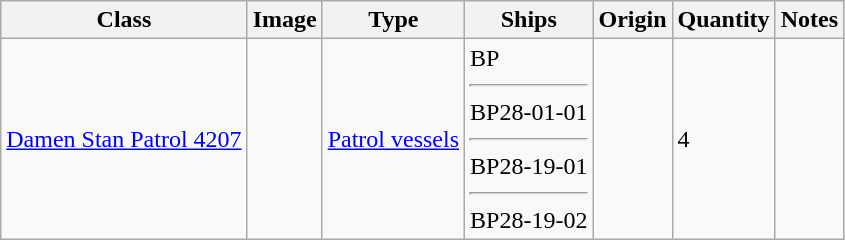<table class="wikitable">
<tr>
<th>Class</th>
<th>Image</th>
<th>Type</th>
<th>Ships</th>
<th>Origin</th>
<th>Quantity</th>
<th>Notes</th>
</tr>
<tr>
<td><a href='#'>Damen Stan Patrol 4207</a></td>
<td></td>
<td><a href='#'>Patrol vessels</a></td>
<td>BP <hr> BP28-01-01 <hr> BP28-19-01 <hr> BP28-19-02</td>
<td><br></td>
<td>4</td>
</tr>
</table>
